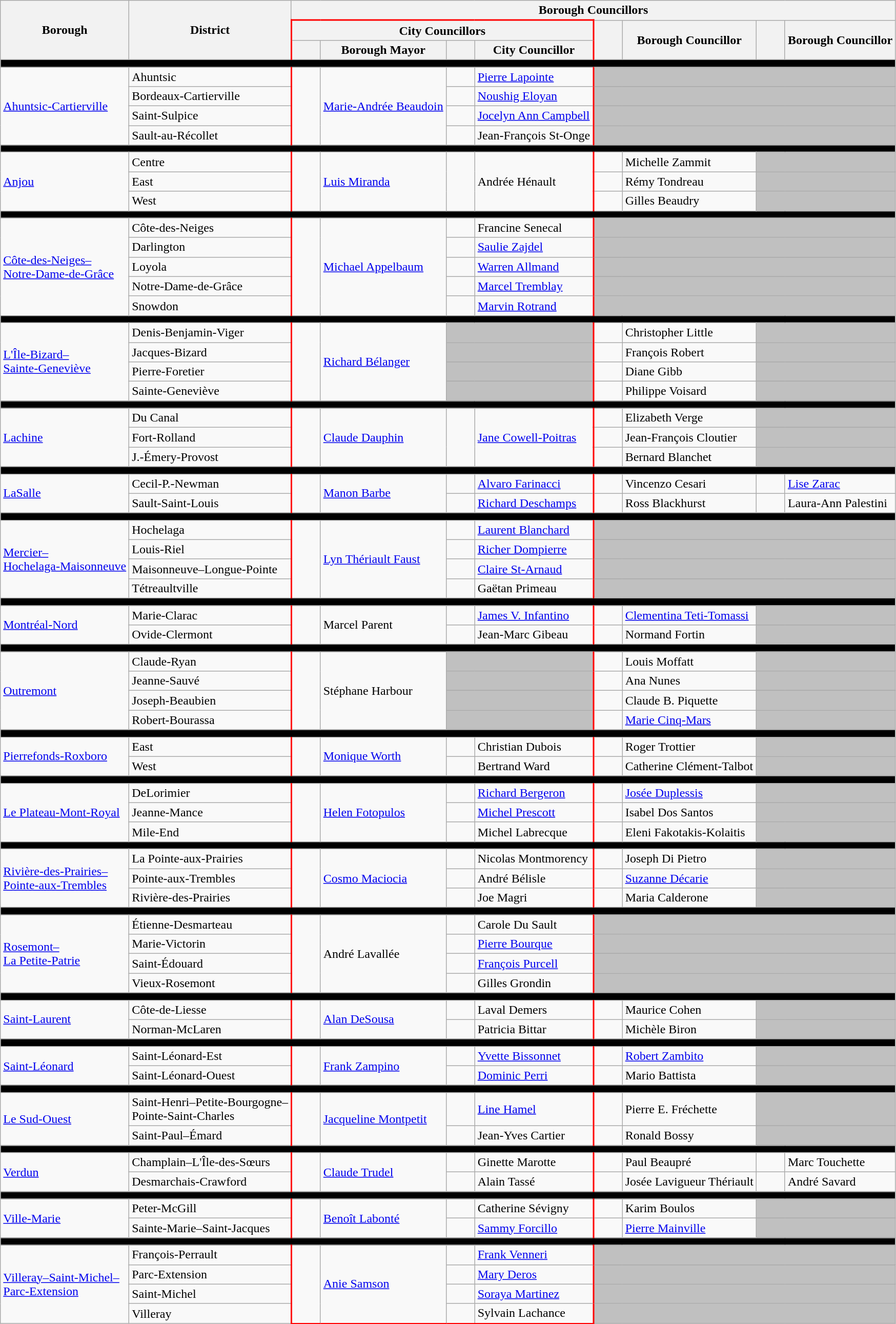<table class="wikitable" border="1">
<tr>
<th rowspan=3>Borough</th>
<th rowspan=3>District</th>
<th colspan=8>Borough Councillors</th>
</tr>
<tr>
<th colspan=4 style="border-top:2px solid red; border-right:2px solid red; border-left:2px solid red;">City Councillors</th>
<th rowspan=2 width="30px"> </th>
<th rowspan=2>Borough Councillor</th>
<th rowspan=2 width="30px"> </th>
<th rowspan=2>Borough Councillor</th>
</tr>
<tr>
<th style="border-left:2px solid red;" width="30px"> </th>
<th>Borough Mayor</th>
<th width="30px"> </th>
<th style="border-right:2px solid red;">City Councillor<br></th>
</tr>
<tr>
<td colspan=10 height=2px bgcolor=black></td>
</tr>
<tr>
<td rowspan=4><a href='#'>Ahuntsic-Cartierville</a></td>
<td>Ahuntsic</td>
<td rowspan=4 style="border-left:2px solid red;" > </td>
<td rowspan=4><a href='#'>Marie-Andrée Beaudoin</a></td>
<td> </td>
<td style="border-right:2px solid red;"><a href='#'>Pierre Lapointe</a></td>
<td colspan=4 bgcolor=silver> </td>
</tr>
<tr>
<td>Bordeaux-Cartierville</td>
<td> </td>
<td style="border-right:2px solid red;"><a href='#'>Noushig Eloyan</a></td>
<td colspan=4 bgcolor=silver> </td>
</tr>
<tr>
<td>Saint-Sulpice</td>
<td> </td>
<td style="border-right:2px solid red;"><a href='#'>Jocelyn Ann Campbell</a></td>
<td colspan=4 bgcolor=silver> </td>
</tr>
<tr>
<td>Sault-au-Récollet</td>
<td> </td>
<td style="border-right:2px solid red;">Jean-François St-Onge</td>
<td colspan=4 bgcolor=silver> <br></td>
</tr>
<tr>
<td colspan=10 height=2px bgcolor=black></td>
</tr>
<tr>
<td rowspan=3><a href='#'>Anjou</a></td>
<td>Centre</td>
<td rowspan=3 style="border-left:2px solid red;" > </td>
<td rowspan=3><a href='#'>Luis Miranda</a></td>
<td rowspan=3 > </td>
<td rowspan=3 style="border-right:2px solid red;">Andrée Hénault</td>
<td> </td>
<td>Michelle Zammit</td>
<td colspan=2 bgcolor=silver> </td>
</tr>
<tr>
<td>East</td>
<td> </td>
<td>Rémy Tondreau</td>
<td colspan=2 bgcolor=silver> </td>
</tr>
<tr>
<td>West</td>
<td> </td>
<td>Gilles Beaudry</td>
<td colspan=2 bgcolor=silver> <br></td>
</tr>
<tr>
<td colspan=10 height=2px bgcolor=black></td>
</tr>
<tr>
<td rowspan=5><a href='#'>Côte-des-Neiges–<br>Notre-Dame-de-Grâce</a></td>
<td>Côte-des-Neiges</td>
<td rowspan=5 style="border-left:2px solid red;" > </td>
<td rowspan=5><a href='#'>Michael Appelbaum</a></td>
<td> </td>
<td style="border-right:2px solid red;">Francine Senecal</td>
<td colspan=4 bgcolor=silver> </td>
</tr>
<tr>
<td>Darlington</td>
<td> </td>
<td style="border-right:2px solid red;"><a href='#'>Saulie Zajdel</a></td>
<td colspan=4 bgcolor=silver> </td>
</tr>
<tr>
<td>Loyola</td>
<td> </td>
<td style="border-right:2px solid red;"><a href='#'>Warren Allmand</a></td>
<td colspan=4 bgcolor=silver> </td>
</tr>
<tr>
<td>Notre-Dame-de-Grâce</td>
<td> </td>
<td style="border-right:2px solid red;"><a href='#'>Marcel Tremblay</a></td>
<td colspan=4 bgcolor=silver> </td>
</tr>
<tr>
<td>Snowdon</td>
<td> </td>
<td style="border-right:2px solid red;"><a href='#'>Marvin Rotrand</a></td>
<td colspan=4 bgcolor=silver> <br></td>
</tr>
<tr>
<td colspan=10 height=2px bgcolor=black></td>
</tr>
<tr>
<td rowspan=4><a href='#'>L'Île-Bizard–<br>Sainte-Geneviève</a></td>
<td>Denis-Benjamin-Viger</td>
<td rowspan=4 style="border-left:2px solid red;" > </td>
<td rowspan=4><a href='#'>Richard Bélanger</a></td>
<td colspan=2 bgcolor=silver style="border-right:2px solid red;"> </td>
<td> </td>
<td>Christopher Little</td>
<td colspan=2 bgcolor=silver> </td>
</tr>
<tr>
<td>Jacques-Bizard</td>
<td colspan=2 bgcolor=silver style="border-right:2px solid red;"> </td>
<td> </td>
<td>François Robert</td>
<td colspan=2 bgcolor=silver> </td>
</tr>
<tr>
<td>Pierre-Foretier</td>
<td colspan=2 bgcolor=silver style="border-right:2px solid red;"> </td>
<td> </td>
<td>Diane Gibb</td>
<td colspan=2 bgcolor=silver> </td>
</tr>
<tr>
<td>Sainte-Geneviève</td>
<td colspan=2 bgcolor=silver style="border-right:2px solid red;"> </td>
<td> </td>
<td>Philippe Voisard</td>
<td colspan=2 bgcolor=silver> <br></td>
</tr>
<tr>
<td colspan=10 height=2px bgcolor=black></td>
</tr>
<tr>
<td rowspan=3><a href='#'>Lachine</a></td>
<td>Du Canal</td>
<td rowspan=3 style="border-left:2px solid red;" > </td>
<td rowspan=3><a href='#'>Claude Dauphin</a></td>
<td rowspan=3 > </td>
<td rowspan=3 style="border-right:2px solid red;"><a href='#'>Jane Cowell-Poitras</a></td>
<td> </td>
<td>Elizabeth Verge</td>
<td colspan=2 bgcolor=silver> </td>
</tr>
<tr>
<td>Fort-Rolland</td>
<td> </td>
<td>Jean-François Cloutier</td>
<td colspan=2 bgcolor=silver> </td>
</tr>
<tr>
<td>J.-Émery-Provost</td>
<td> </td>
<td>Bernard Blanchet</td>
<td colspan=2 bgcolor=silver> <br></td>
</tr>
<tr>
<td colspan=10 height=2px bgcolor=black></td>
</tr>
<tr>
<td rowspan=2><a href='#'>LaSalle</a></td>
<td>Cecil-P.-Newman</td>
<td rowspan=2 style="border-left:2px solid red;" > </td>
<td rowspan=2><a href='#'>Manon Barbe</a></td>
<td> </td>
<td style="border-right:2px solid red;"><a href='#'>Alvaro Farinacci</a></td>
<td> </td>
<td>Vincenzo Cesari</td>
<td> </td>
<td><a href='#'>Lise Zarac</a></td>
</tr>
<tr>
<td>Sault-Saint-Louis</td>
<td> </td>
<td style="border-right:2px solid red;"><a href='#'>Richard Deschamps</a></td>
<td> </td>
<td>Ross Blackhurst</td>
<td> </td>
<td>Laura-Ann Palestini<br></td>
</tr>
<tr>
<td colspan=10 height=2px bgcolor=black></td>
</tr>
<tr>
<td rowspan=4><a href='#'>Mercier–<br>Hochelaga-Maisonneuve</a></td>
<td>Hochelaga</td>
<td rowspan=4 style="border-left:2px solid red;" > </td>
<td rowspan=4><a href='#'>Lyn Thériault Faust</a></td>
<td> </td>
<td style="border-right:2px solid red;"><a href='#'>Laurent Blanchard</a></td>
<td colspan=4 bgcolor=silver> </td>
</tr>
<tr>
<td>Louis-Riel</td>
<td> </td>
<td style="border-right:2px solid red;"><a href='#'>Richer Dompierre</a></td>
<td colspan=4 bgcolor=silver> </td>
</tr>
<tr>
<td>Maisonneuve–Longue-Pointe</td>
<td> </td>
<td style="border-right:2px solid red;"><a href='#'>Claire St-Arnaud</a></td>
<td colspan=4 bgcolor=silver> </td>
</tr>
<tr>
<td>Tétreaultville</td>
<td> </td>
<td style="border-right:2px solid red;">Gaëtan Primeau</td>
<td colspan=4 bgcolor=silver> <br></td>
</tr>
<tr>
<td colspan=10 height=2px bgcolor=black></td>
</tr>
<tr>
<td rowspan=2><a href='#'>Montréal-Nord</a></td>
<td>Marie-Clarac</td>
<td rowspan=2 style="border-left:2px solid red;" > </td>
<td rowspan=2>Marcel Parent</td>
<td> </td>
<td style="border-right:2px solid red;"><a href='#'>James V. Infantino</a></td>
<td> </td>
<td><a href='#'>Clementina Teti-Tomassi</a></td>
<td colspan=2 bgcolor=silver> </td>
</tr>
<tr>
<td>Ovide-Clermont</td>
<td> </td>
<td style="border-right:2px solid red;">Jean-Marc Gibeau</td>
<td> </td>
<td>Normand Fortin</td>
<td colspan=2 bgcolor=silver> <br></td>
</tr>
<tr>
<td colspan=10 height=2px bgcolor=black></td>
</tr>
<tr>
<td rowspan=4><a href='#'>Outremont</a></td>
<td>Claude-Ryan</td>
<td rowspan=4 style="border-left:2px solid red;" > </td>
<td rowspan=4>Stéphane Harbour</td>
<td colspan=2 bgcolor=silver style="border-right:2px solid red;"> </td>
<td> </td>
<td>Louis Moffatt</td>
<td colspan=2 bgcolor=silver> </td>
</tr>
<tr>
<td>Jeanne-Sauvé</td>
<td colspan=2 bgcolor=silver style="border-right:2px solid red;"> </td>
<td> </td>
<td>Ana Nunes</td>
<td colspan=2 bgcolor=silver> </td>
</tr>
<tr>
<td>Joseph-Beaubien</td>
<td colspan=2 bgcolor=silver style="border-right:2px solid red;"> </td>
<td> </td>
<td>Claude B. Piquette</td>
<td colspan=2 bgcolor=silver> </td>
</tr>
<tr>
<td>Robert-Bourassa</td>
<td colspan=2 bgcolor=silver style="border-right:2px solid red;"> </td>
<td> </td>
<td><a href='#'>Marie Cinq-Mars</a></td>
<td colspan=2 bgcolor=silver> <br></td>
</tr>
<tr>
<td colspan=10 height=2px bgcolor=black></td>
</tr>
<tr>
<td rowspan=2><a href='#'>Pierrefonds-Roxboro</a></td>
<td>East</td>
<td rowspan=2 style="border-left:2px solid red;" > </td>
<td rowspan=2><a href='#'>Monique Worth</a></td>
<td> </td>
<td style="border-right:2px solid red;">Christian Dubois</td>
<td> </td>
<td>Roger Trottier</td>
<td colspan=2 bgcolor=silver> </td>
</tr>
<tr>
<td>West</td>
<td> </td>
<td style="border-right:2px solid red;">Bertrand Ward</td>
<td> </td>
<td>Catherine Clément-Talbot</td>
<td colspan=2 bgcolor=silver> <br></td>
</tr>
<tr>
<td colspan=10 height=2px bgcolor=black></td>
</tr>
<tr>
<td rowspan=3><a href='#'>Le Plateau-Mont-Royal</a></td>
<td>DeLorimier</td>
<td rowspan=3 style="border-left:2px solid red;" > </td>
<td rowspan=3><a href='#'>Helen Fotopulos</a></td>
<td> </td>
<td style="border-right:2px solid red;"><a href='#'>Richard Bergeron</a></td>
<td> </td>
<td><a href='#'>Josée Duplessis</a></td>
<td colspan=2 bgcolor=silver> </td>
</tr>
<tr>
<td>Jeanne-Mance</td>
<td> </td>
<td style="border-right:2px solid red;"><a href='#'>Michel Prescott</a></td>
<td> </td>
<td>Isabel Dos Santos</td>
<td colspan=2 bgcolor=silver> </td>
</tr>
<tr>
<td>Mile-End</td>
<td> </td>
<td style="border-right:2px solid red;">Michel Labrecque</td>
<td> </td>
<td>Eleni Fakotakis-Kolaitis</td>
<td colspan=2 bgcolor=silver> <br></td>
</tr>
<tr>
<td colspan=10 height=2px bgcolor=black></td>
</tr>
<tr>
<td rowspan=3><a href='#'>Rivière-des-Prairies–<br>Pointe-aux-Trembles</a></td>
<td>La Pointe-aux-Prairies</td>
<td rowspan=3 style="border-left:2px solid red;" > </td>
<td rowspan=3><a href='#'>Cosmo Maciocia</a></td>
<td> </td>
<td style="border-right:2px solid red;">Nicolas Montmorency</td>
<td> </td>
<td>Joseph Di Pietro</td>
<td colspan=2 bgcolor=silver> </td>
</tr>
<tr>
<td>Pointe-aux-Trembles</td>
<td> </td>
<td style="border-right:2px solid red;">André Bélisle</td>
<td> </td>
<td><a href='#'>Suzanne Décarie</a></td>
<td colspan=2 bgcolor=silver> </td>
</tr>
<tr>
<td>Rivière-des-Prairies</td>
<td> </td>
<td style="border-right:2px solid red;">Joe Magri</td>
<td> </td>
<td>Maria Calderone</td>
<td colspan=2 bgcolor=silver> <br></td>
</tr>
<tr>
<td colspan=10 height=2px bgcolor=black></td>
</tr>
<tr>
<td rowspan=4><a href='#'>Rosemont–<br>La Petite-Patrie</a></td>
<td>Étienne-Desmarteau</td>
<td rowspan=4 style="border-left:2px solid red;" > </td>
<td rowspan=4>André Lavallée</td>
<td> </td>
<td style="border-right:2px solid red;">Carole Du Sault</td>
<td colspan=4 bgcolor=silver> </td>
</tr>
<tr>
<td>Marie-Victorin</td>
<td> </td>
<td style="border-right:2px solid red;"><a href='#'>Pierre Bourque</a></td>
<td colspan=4 bgcolor=silver> </td>
</tr>
<tr>
<td>Saint-Édouard</td>
<td> </td>
<td style="border-right:2px solid red;"><a href='#'>François Purcell</a></td>
<td colspan=4 bgcolor=silver> </td>
</tr>
<tr>
<td>Vieux-Rosemont</td>
<td> </td>
<td style="border-right:2px solid red;">Gilles Grondin</td>
<td colspan=4 bgcolor=silver> <br></td>
</tr>
<tr>
<td colspan=10 height=2px bgcolor=black></td>
</tr>
<tr>
<td rowspan=2><a href='#'>Saint-Laurent</a></td>
<td>Côte-de-Liesse</td>
<td rowspan=2 style="border-left:2px solid red;" > </td>
<td rowspan=2><a href='#'>Alan DeSousa</a></td>
<td> </td>
<td style="border-right:2px solid red;">Laval Demers</td>
<td> </td>
<td>Maurice Cohen</td>
<td colspan=2 bgcolor=silver> </td>
</tr>
<tr>
<td>Norman-McLaren</td>
<td> </td>
<td style="border-right:2px solid red;">Patricia Bittar</td>
<td> </td>
<td>Michèle Biron</td>
<td colspan=2 bgcolor=silver> <br></td>
</tr>
<tr>
<td colspan=10 height=2px bgcolor=black></td>
</tr>
<tr>
<td rowspan=2><a href='#'>Saint-Léonard</a></td>
<td>Saint-Léonard-Est</td>
<td rowspan=2 style="border-left:2px solid red;" > </td>
<td rowspan=2><a href='#'>Frank Zampino</a></td>
<td> </td>
<td style="border-right:2px solid red;"><a href='#'>Yvette Bissonnet</a></td>
<td> </td>
<td><a href='#'>Robert Zambito</a></td>
<td colspan=2 bgcolor=silver> </td>
</tr>
<tr>
<td>Saint-Léonard-Ouest</td>
<td> </td>
<td style="border-right:2px solid red;"><a href='#'>Dominic Perri</a></td>
<td> </td>
<td>Mario Battista</td>
<td colspan=2 bgcolor=silver> <br></td>
</tr>
<tr>
<td colspan=10 height=2px bgcolor=black></td>
</tr>
<tr>
<td rowspan=2><a href='#'>Le Sud-Ouest</a></td>
<td>Saint-Henri–Petite-Bourgogne–<br>Pointe-Saint-Charles</td>
<td rowspan=2 style="border-left:2px solid red;" > </td>
<td rowspan=2><a href='#'>Jacqueline Montpetit</a></td>
<td> </td>
<td style="border-right:2px solid red;"><a href='#'>Line Hamel</a></td>
<td> </td>
<td>Pierre E. Fréchette</td>
<td colspan=2 bgcolor=silver> </td>
</tr>
<tr>
<td>Saint-Paul–Émard</td>
<td> </td>
<td style="border-right:2px solid red;">Jean-Yves Cartier</td>
<td> </td>
<td>Ronald Bossy</td>
<td colspan=2 bgcolor=silver> <br></td>
</tr>
<tr>
<td colspan=10 height=2px bgcolor=black></td>
</tr>
<tr>
<td rowspan=2><a href='#'>Verdun</a></td>
<td>Champlain–L'Île-des-Sœurs</td>
<td rowspan=2 style="border-left:2px solid red;" > </td>
<td rowspan=2><a href='#'>Claude Trudel</a></td>
<td> </td>
<td style="border-right:2px solid red;">Ginette Marotte</td>
<td> </td>
<td>Paul Beaupré</td>
<td> </td>
<td>Marc Touchette</td>
</tr>
<tr>
<td>Desmarchais-Crawford</td>
<td> </td>
<td style="border-right:2px solid red;">Alain Tassé</td>
<td> </td>
<td>Josée Lavigueur Thériault</td>
<td> </td>
<td>André Savard<br></td>
</tr>
<tr>
<td colspan=10 height=2px bgcolor=black></td>
</tr>
<tr>
<td rowspan=2><a href='#'>Ville-Marie</a></td>
<td>Peter-McGill</td>
<td rowspan=2 style="border-left:2px solid red;" > </td>
<td rowspan=2><a href='#'>Benoît Labonté</a></td>
<td> </td>
<td style="border-right:2px solid red;">Catherine Sévigny</td>
<td> </td>
<td>Karim Boulos</td>
<td colspan=2 bgcolor=silver> </td>
</tr>
<tr>
<td>Sainte-Marie–Saint-Jacques</td>
<td> </td>
<td style="border-right:2px solid red;"><a href='#'>Sammy Forcillo</a></td>
<td> </td>
<td><a href='#'>Pierre Mainville</a></td>
<td colspan=2 bgcolor=silver> <br></td>
</tr>
<tr>
<td colspan=10 height=2px bgcolor=black></td>
</tr>
<tr>
<td rowspan=4><a href='#'>Villeray–Saint-Michel–<br>Parc-Extension</a></td>
<td>François-Perrault</td>
<td rowspan=4 style="border-left:2px solid red; border-bottom:2px solid red;" > </td>
<td style="border-bottom:2px solid red;" rowspan=4><a href='#'>Anie Samson</a></td>
<td> </td>
<td style="border-right:2px solid red;"><a href='#'>Frank Venneri</a></td>
<td colspan=4 bgcolor=silver> </td>
</tr>
<tr>
<td>Parc-Extension</td>
<td> </td>
<td style="border-right:2px solid red;"><a href='#'>Mary Deros</a></td>
<td colspan=4 bgcolor=silver> </td>
</tr>
<tr>
<td>Saint-Michel</td>
<td> </td>
<td style="border-right:2px solid red;"><a href='#'>Soraya Martinez</a></td>
<td colspan=4 bgcolor=silver> </td>
</tr>
<tr>
<td>Villeray</td>
<td style="border-bottom:2px solid red;" > </td>
<td style="border-right:2px solid red; border-bottom:2px solid red;">Sylvain Lachance</td>
<td colspan=4 bgcolor=silver> </td>
</tr>
</table>
